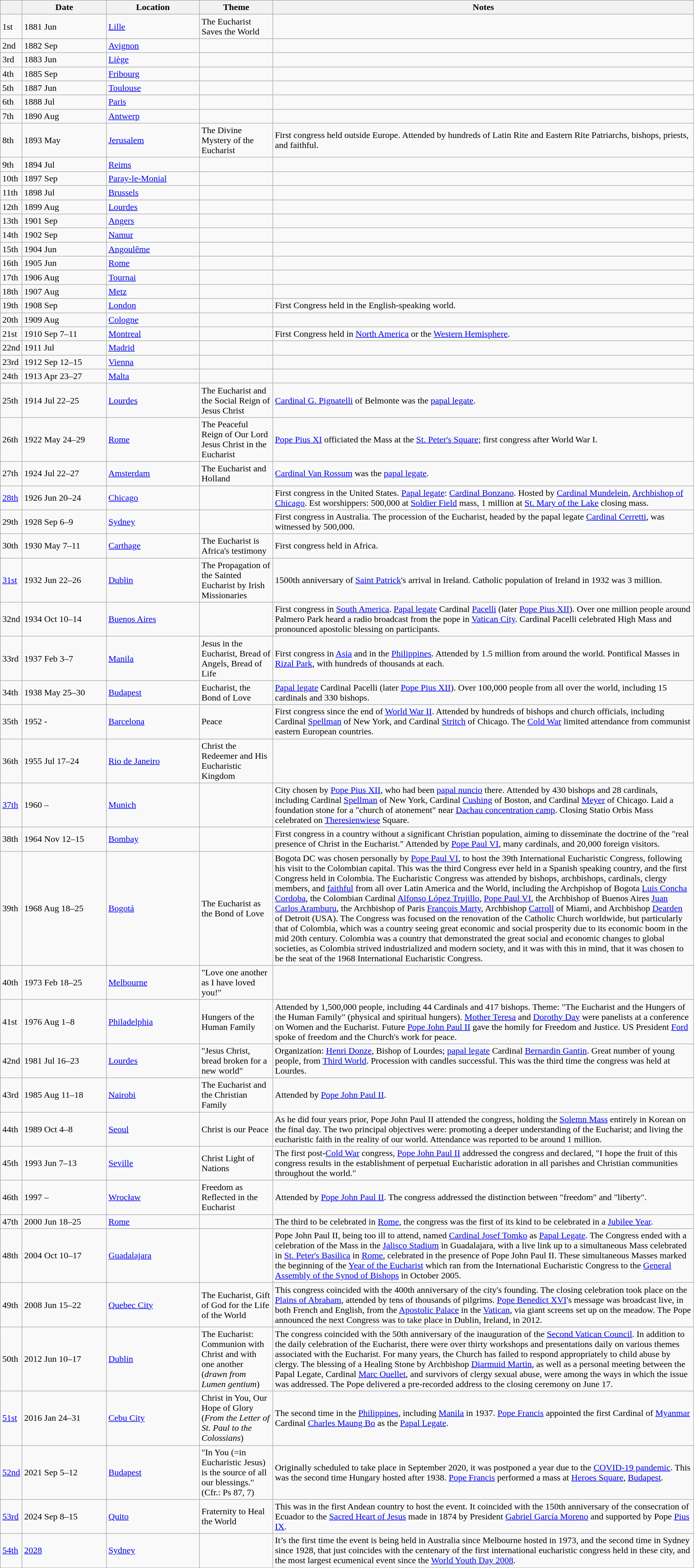<table class="wikitable sortable">
<tr>
<th data-sort-type="number"></th>
<th data-sort-type="number">Date</th>
<th>Location</th>
<th class="unsortable">Theme</th>
<th class="unsortable">Notes</th>
</tr>
<tr>
<td>1st</td>
<td>1881 Jun</td>
<td> <a href='#'>Lille</a></td>
<td>The Eucharist Saves the World</td>
<td></td>
</tr>
<tr>
<td>2nd</td>
<td>1882 Sep</td>
<td> <a href='#'>Avignon</a></td>
<td></td>
<td></td>
</tr>
<tr>
<td>3rd</td>
<td>1883 Jun</td>
<td> <a href='#'>Liège</a></td>
<td></td>
<td></td>
</tr>
<tr>
<td>4th</td>
<td>1885 Sep</td>
<td> <a href='#'>Fribourg</a></td>
<td></td>
<td></td>
</tr>
<tr>
<td>5th</td>
<td>1887 Jun</td>
<td> <a href='#'>Toulouse</a></td>
<td></td>
<td></td>
</tr>
<tr>
<td>6th</td>
<td>1888 Jul</td>
<td> <a href='#'>Paris</a></td>
<td></td>
<td></td>
</tr>
<tr>
<td>7th</td>
<td>1890 Aug</td>
<td> <a href='#'>Antwerp</a></td>
<td></td>
<td></td>
</tr>
<tr>
<td>8th</td>
<td>1893 May</td>
<td> <a href='#'>Jerusalem</a></td>
<td>The Divine Mystery of the Eucharist</td>
<td>First congress held outside Europe. Attended by hundreds of Latin Rite and Eastern Rite Patriarchs, bishops, priests, and faithful.</td>
</tr>
<tr>
<td>9th</td>
<td>1894 Jul</td>
<td> <a href='#'>Reims</a></td>
<td></td>
<td></td>
</tr>
<tr>
<td>10th</td>
<td>1897 Sep</td>
<td style="width:10em;"> <a href='#'>Paray-le-Monial</a></td>
<td></td>
<td></td>
</tr>
<tr>
<td>11th</td>
<td>1898 Jul</td>
<td> <a href='#'>Brussels</a></td>
<td></td>
<td></td>
</tr>
<tr>
<td>12th</td>
<td>1899 Aug</td>
<td> <a href='#'>Lourdes</a></td>
<td></td>
<td></td>
</tr>
<tr>
<td>13th</td>
<td>1901 Sep</td>
<td> <a href='#'>Angers</a></td>
<td></td>
<td></td>
</tr>
<tr>
<td>14th</td>
<td>1902 Sep</td>
<td> <a href='#'>Namur</a></td>
<td></td>
<td></td>
</tr>
<tr>
<td>15th</td>
<td>1904 Jun</td>
<td> <a href='#'>Angoulême</a></td>
<td></td>
<td></td>
</tr>
<tr>
<td>16th</td>
<td>1905 Jun</td>
<td> <a href='#'>Rome</a></td>
<td></td>
<td></td>
</tr>
<tr>
<td>17th</td>
<td>1906 Aug</td>
<td> <a href='#'>Tournai</a></td>
<td></td>
<td></td>
</tr>
<tr>
<td>18th</td>
<td>1907 Aug</td>
<td> <a href='#'>Metz</a></td>
<td></td>
<td></td>
</tr>
<tr>
<td>19th</td>
<td>1908 Sep</td>
<td> <a href='#'>London</a></td>
<td></td>
<td>First Congress held in the English-speaking world.</td>
</tr>
<tr>
<td>20th</td>
<td>1909 Aug</td>
<td> <a href='#'>Cologne</a></td>
<td></td>
<td></td>
</tr>
<tr>
<td>21st</td>
<td>1910 Sep 7–11</td>
<td> <a href='#'>Montreal</a></td>
<td></td>
<td>First Congress held in <a href='#'>North America</a> or the <a href='#'>Western Hemisphere</a>.</td>
</tr>
<tr>
<td>22nd</td>
<td>1911 Jul</td>
<td> <a href='#'>Madrid</a></td>
<td></td>
<td></td>
</tr>
<tr>
<td>23rd</td>
<td>1912 Sep 12–15</td>
<td> <a href='#'>Vienna</a></td>
<td></td>
<td></td>
</tr>
<tr>
<td>24th</td>
<td>1913 Apr 23–27</td>
<td> <a href='#'>Malta</a></td>
<td></td>
<td></td>
</tr>
<tr>
<td>25th</td>
<td>1914 Jul 22–25</td>
<td> <a href='#'>Lourdes</a></td>
<td>The Eucharist and the Social Reign of Jesus Christ</td>
<td><a href='#'>Cardinal G. Pignatelli</a> of Belmonte was the <a href='#'>papal legate</a>.</td>
</tr>
<tr>
<td>26th</td>
<td>1922 May 24–29</td>
<td> <a href='#'>Rome</a></td>
<td>The Peaceful Reign of Our Lord Jesus Christ in the Eucharist</td>
<td><a href='#'>Pope Pius XI</a> officiated the Mass at the <a href='#'>St. Peter's Square</a>; first congress after World War I.</td>
</tr>
<tr>
<td>27th</td>
<td>1924 Jul 22–27</td>
<td> <a href='#'>Amsterdam</a></td>
<td>The Eucharist and Holland</td>
<td><a href='#'>Cardinal Van Rossum</a> was the <a href='#'>papal legate</a>.</td>
</tr>
<tr>
<td><a href='#'>28th</a></td>
<td>1926 Jun 20–24</td>
<td> <a href='#'>Chicago</a></td>
<td></td>
<td>First congress in the United States. <a href='#'>Papal legate</a>: <a href='#'>Cardinal Bonzano</a>. Hosted by <a href='#'>Cardinal Mundelein</a>, <a href='#'>Archbishop of Chicago</a>. Est worshippers: 500,000 at <a href='#'>Soldier Field</a> mass, 1 million at <a href='#'>St. Mary of the Lake</a> closing mass.</td>
</tr>
<tr>
<td>29th</td>
<td>1928 Sep 6–9</td>
<td> <a href='#'>Sydney</a></td>
<td></td>
<td>First congress in Australia. The procession of the Eucharist, headed by the papal legate <a href='#'>Cardinal Cerretti</a>, was witnessed by 500,000.</td>
</tr>
<tr>
<td>30th</td>
<td>1930 May 7–11</td>
<td> <a href='#'>Carthage</a></td>
<td>The Eucharist is Africa's testimony</td>
<td>First congress held in Africa.</td>
</tr>
<tr>
<td><a href='#'>31st</a></td>
<td>1932 Jun 22–26</td>
<td> <a href='#'>Dublin</a></td>
<td>The Propagation of the Sainted Eucharist by Irish Missionaries</td>
<td>1500th anniversary of <a href='#'>Saint Patrick</a>'s arrival in Ireland. Catholic population of Ireland in 1932 was 3 million.</td>
</tr>
<tr>
<td>32nd</td>
<td>1934 Oct 10–14</td>
<td> <a href='#'>Buenos Aires</a></td>
<td></td>
<td>First congress in <a href='#'>South America</a>. <a href='#'>Papal legate</a> Cardinal <a href='#'>Pacelli</a> (later <a href='#'>Pope Pius XII</a>). Over one million people around Palmero Park heard a radio broadcast from the pope in <a href='#'>Vatican City</a>. Cardinal Pacelli celebrated High Mass and pronounced apostolic blessing on participants.</td>
</tr>
<tr>
<td>33rd</td>
<td>1937 Feb 3–7</td>
<td> <a href='#'>Manila</a></td>
<td>Jesus in the Eucharist, Bread of Angels, Bread of Life</td>
<td>First congress in <a href='#'>Asia</a> and in the <a href='#'>Philippines</a>. Attended by 1.5 million from around the world. Pontifical Masses in <a href='#'>Rizal Park</a>, with hundreds of thousands at each.</td>
</tr>
<tr>
<td>34th</td>
<td>1938 May 25–30</td>
<td> <a href='#'>Budapest</a></td>
<td>Eucharist, the Bond of Love</td>
<td><a href='#'>Papal legate</a> Cardinal Pacelli (later <a href='#'>Pope Pius XII</a>). Over 100,000 people from all over the world, including 15 cardinals and 330 bishops.</td>
</tr>
<tr>
<td>35th</td>
<td style="width:9em;">1952 -</td>
<td> <a href='#'>Barcelona</a></td>
<td>Peace</td>
<td>First congress since the end of <a href='#'>World War II</a>. Attended by hundreds of bishops and church officials, including Cardinal <a href='#'>Spellman</a> of New York, and Cardinal <a href='#'>Stritch</a> of Chicago. The <a href='#'>Cold War</a> limited attendance from communist eastern European countries.</td>
</tr>
<tr>
<td>36th</td>
<td>1955 Jul 17–24</td>
<td> <a href='#'>Rio de Janeiro</a></td>
<td>Christ the Redeemer and His Eucharistic Kingdom</td>
<td></td>
</tr>
<tr>
<td><a href='#'>37th</a></td>
<td>1960 –</td>
<td> <a href='#'>Munich</a></td>
<td></td>
<td>City chosen by <a href='#'>Pope Pius XII</a>, who had been <a href='#'>papal nuncio</a> there. Attended by 430 bishops and 28 cardinals, including Cardinal <a href='#'>Spellman</a> of New York, Cardinal <a href='#'>Cushing</a> of Boston, and Cardinal <a href='#'>Meyer</a> of Chicago. Laid a foundation stone for a "church of atonement" near <a href='#'>Dachau concentration camp</a>. Closing Statio Orbis Mass celebrated on <a href='#'>Theresienwiese</a> Square.</td>
</tr>
<tr>
<td>38th</td>
<td>1964 Nov 12–15</td>
<td> <a href='#'>Bombay</a></td>
<td></td>
<td>First congress in a country without a significant Christian population, aiming to disseminate the doctrine of the "real presence of Christ in the Eucharist." Attended by <a href='#'>Pope Paul VI</a>, many cardinals, and 20,000 foreign visitors.</td>
</tr>
<tr>
<td>39th</td>
<td>1968 Aug 18–25</td>
<td> <a href='#'>Bogotá</a></td>
<td>The Eucharist as the Bond of Love</td>
<td>Bogota DC was chosen personally by <a href='#'>Pope Paul VI</a>, to host the 39th International Eucharistic Congress, following his visit to the Colombian capital. This was the third Congress ever held in a Spanish speaking country, and the first Congress held in Colombia. The Eucharistic Congress was attended by bishops, archbishops, cardinals, clergy members, and <a href='#'>faithful</a> from all over Latin America and the World, including the Archpishop of Bogota <a href='#'>Luis Concha Cordoba</a>, the Colombian Cardinal <a href='#'>Alfonso López Trujillo</a>,  <a href='#'>Pope Paul VI</a>, the Archbishop of Buenos Aires <a href='#'>Juan Carlos Aramburu</a>, the Archbishop of Paris <a href='#'>François Marty</a>, Archbishop <a href='#'>Carroll</a> of Miami, and Archbishop <a href='#'>Dearden</a> of Detroit (USA). The Congress was focused on the renovation of the Catholic Church worldwide, but particularly that of Colombia, which was a country seeing great economic and social prosperity due to its economic boom in the mid 20th century. Colombia was a country that demonstrated the great social and economic changes to global societies, as Colombia strived industrialized and modern society, and it was with this in mind, that it was chosen to be the seat of the 1968 International Eucharistic Congress.</td>
</tr>
<tr>
<td>40th</td>
<td>1973 Feb 18–25</td>
<td> <a href='#'>Melbourne</a></td>
<td>"Love one another as I have loved you!" </td>
<td></td>
</tr>
<tr>
<td>41st</td>
<td>1976 Aug 1–8</td>
<td> <a href='#'>Philadelphia</a></td>
<td>Hungers of the Human Family</td>
<td>Attended by 1,500,000 people, including 44 Cardinals and 417 bishops. Theme: "The Eucharist and the Hungers of the Human Family" (physical and spiritual hungers). <a href='#'>Mother Teresa</a> and <a href='#'>Dorothy Day</a> were panelists at a conference on Women and the Eucharist. Future <a href='#'>Pope John Paul II</a> gave the homily for Freedom and Justice. US President <a href='#'>Ford</a> spoke of freedom and the Church's work for peace.</td>
</tr>
<tr>
<td>42nd</td>
<td>1981 Jul 16–23</td>
<td> <a href='#'>Lourdes</a></td>
<td>"Jesus Christ, bread broken for a new world"</td>
<td>Organization: <a href='#'>Henri Donze</a>, Bishop of Lourdes; <a href='#'>papal legate</a> Cardinal <a href='#'>Bernardin Gantin</a>. Great number of young people, from <a href='#'>Third World</a>. Procession with candles successful. This was the third time the congress was held at Lourdes.</td>
</tr>
<tr>
<td>43rd</td>
<td>1985 Aug 11–18</td>
<td> <a href='#'>Nairobi</a></td>
<td>The Eucharist and the Christian Family</td>
<td>Attended by <a href='#'>Pope John Paul II</a>.</td>
</tr>
<tr>
<td>44th</td>
<td>1989 Oct 4–8</td>
<td> <a href='#'>Seoul</a></td>
<td>Christ is our Peace</td>
<td>As he did four years prior, Pope John Paul II attended the congress, holding the <a href='#'>Solemn Mass</a> entirely in Korean on the final day. The two principal objectives were: promoting a deeper understanding of the Eucharist; and living the eucharistic faith in the reality of our world. Attendance was reported to be around 1 million.</td>
</tr>
<tr>
<td>45th</td>
<td>1993 Jun 7–13</td>
<td> <a href='#'>Seville</a></td>
<td>Christ Light of Nations</td>
<td>The first post-<a href='#'>Cold War</a> congress, <a href='#'>Pope John Paul II</a> addressed the congress and declared, "I hope the fruit of this congress results in the establishment of perpetual Eucharistic adoration in all parishes and Christian communities throughout the world."</td>
</tr>
<tr>
<td>46th</td>
<td>1997 –</td>
<td> <a href='#'>Wrocław</a></td>
<td>Freedom as Reflected in the Eucharist</td>
<td>Attended by <a href='#'>Pope John Paul II</a>. The congress addressed the distinction between "freedom" and "liberty".</td>
</tr>
<tr>
<td>47th</td>
<td>2000 Jun 18–25</td>
<td> <a href='#'>Rome</a></td>
<td></td>
<td>The third to be celebrated in <a href='#'>Rome</a>, the congress was the first of its kind to be celebrated in a <a href='#'>Jubilee Year</a>.</td>
</tr>
<tr>
<td>48th</td>
<td>2004 Oct 10–17</td>
<td> <a href='#'>Guadalajara</a></td>
<td></td>
<td>Pope John Paul II, being too ill to attend, named <a href='#'>Cardinal Josef Tomko</a> as <a href='#'>Papal Legate</a>. The Congress ended with a celebration of the Mass in the <a href='#'>Jalisco Stadium</a> in Guadalajara, with a live link up to a simultaneous Mass celebrated in <a href='#'>St. Peter's Basilica</a> in <a href='#'>Rome</a>, celebrated in the presence of Pope John Paul II. These simultaneous Masses marked the beginning of the <a href='#'>Year of the Eucharist</a> which ran from the International Eucharistic Congress to the <a href='#'>General Assembly of the Synod of Bishops</a> in October 2005.</td>
</tr>
<tr>
<td>49th</td>
<td>2008 Jun 15–22</td>
<td> <a href='#'>Quebec City</a></td>
<td>The Eucharist, Gift of God for the Life of the World</td>
<td>This congress coincided with the 400th anniversary of the city's founding. The closing celebration took place on the <a href='#'>Plains of Abraham</a>, attended by tens of thousands of pilgrims. <a href='#'>Pope Benedict XVI</a>'s message was broadcast live, in both French and English, from the <a href='#'>Apostolic Palace</a> in the <a href='#'>Vatican</a>, via giant screens set up on the meadow. The Pope announced the next Congress was to take place in Dublin, Ireland, in 2012.</td>
</tr>
<tr>
<td>50th</td>
<td>2012 Jun 10–17</td>
<td> <a href='#'>Dublin</a></td>
<td>The Eucharist: Communion with Christ and with one another (<em>drawn from Lumen gentium</em>)</td>
<td>The congress coincided with the 50th anniversary of the inauguration of the <a href='#'>Second Vatican Council</a>. In addition to the daily celebration of the Eucharist, there were over thirty workshops and presentations daily on various themes associated with the Eucharist. For many years, the Church has failed to respond appropriately to child abuse by clergy. The blessing of a Healing Stone by Archbishop <a href='#'>Diarmuid Martin</a>, as well as a personal meeting between the Papal Legate, Cardinal <a href='#'>Marc Ouellet</a>, and survivors of clergy sexual abuse, were among the ways in which the issue was addressed. The Pope delivered a pre-recorded address to the closing ceremony on June 17.<br></td>
</tr>
<tr>
<td><a href='#'>51st</a></td>
<td>2016 Jan 24–31</td>
<td> <a href='#'>Cebu City</a></td>
<td>Christ in You, Our Hope of Glory (<em>From the Letter of St. Paul to the Colossians</em>)</td>
<td>The second time in the <a href='#'>Philippines</a>, including <a href='#'>Manila</a> in 1937. <a href='#'>Pope Francis</a> appointed the first Cardinal of <a href='#'>Myanmar</a> Cardinal <a href='#'>Charles Maung Bo</a> as the <a href='#'>Papal Legate</a>.</td>
</tr>
<tr>
<td><a href='#'>52nd</a></td>
<td>2021 Sep 5–12</td>
<td> <a href='#'>Budapest</a></td>
<td>"In You (=in Eucharistic Jesus) is the source of all our blessings." (Cfr.: Ps 87, 7)</td>
<td>Originally scheduled to take place in September 2020, it was postponed a year due to the <a href='#'>COVID-19 pandemic</a>. This was the second time Hungary hosted after 1938. <a href='#'>Pope Francis</a> performed a mass at <a href='#'>Heroes Square</a>, <a href='#'>Budapest</a>.</td>
</tr>
<tr>
<td><a href='#'>53rd</a></td>
<td>2024 Sep 8–15</td>
<td> <a href='#'>Quito</a></td>
<td>Fraternity to Heal the World</td>
<td>This was in the first Andean country to host the event. It coincided with the 150th anniversary of the consecration of Ecuador to the <a href='#'>Sacred Heart of Jesus</a> made in 1874 by President <a href='#'>Gabriel García Moreno</a> and supported by Pope <a href='#'>Pius IX</a>.</td>
</tr>
<tr>
<td><a href='#'>54th</a></td>
<td><a href='#'>2028</a></td>
<td> <a href='#'>Sydney</a></td>
<td></td>
<td>It’s the first time the event is being held in Australia since Melbourne hosted in 1973, and the second time in Sydney since 1928, that just coincides with the centenary of the first international eucharistic congress held in these city, and the most largest ecumenical event since the <a href='#'>World Youth Day 2008</a>.</td>
</tr>
<tr>
</tr>
</table>
